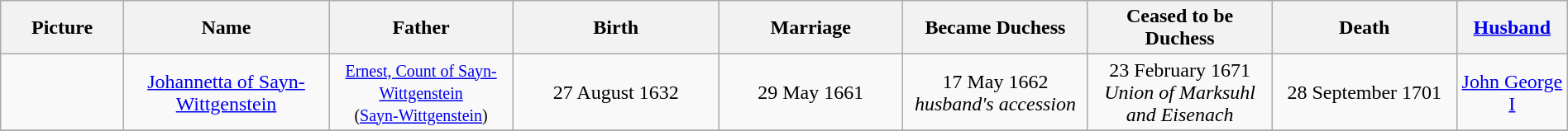<table width=100% class="wikitable">
<tr>
<th width = "6%">Picture</th>
<th width = "10%">Name</th>
<th width = "9%">Father</th>
<th width = "10%">Birth</th>
<th width = "9%">Marriage</th>
<th width = "9%">Became Duchess</th>
<th width = "9%">Ceased to be Duchess</th>
<th width = "9%">Death</th>
<th width = "5%"><a href='#'>Husband</a></th>
</tr>
<tr>
<td align="center"></td>
<td align="center"><a href='#'>Johannetta of Sayn-Wittgenstein</a></td>
<td align="center"><small><a href='#'>Ernest, Count of Sayn-Wittgenstein</a><br>(<a href='#'>Sayn-Wittgenstein</a>)</small></td>
<td align="center">27 August 1632</td>
<td align="center">29 May 1661</td>
<td align="center">17 May 1662 <br><em>husband's accession</em></td>
<td align="center">23 February 1671<br><em>Union of Marksuhl and Eisenach</em></td>
<td align="center">28 September 1701</td>
<td align="center"><a href='#'>John George I</a></td>
</tr>
<tr>
</tr>
</table>
